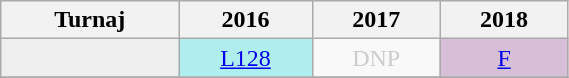<table class="wikitable" style="width:30%; margin:0">
<tr>
<th>Turnaj</th>
<th>2016</th>
<th>2017</th>
<th>2018</th>
</tr>
<tr>
<td style="background:#efefef;"></td>
<td style="text-align:center; background:#afeeee;"><a href='#'>L128</a></td>
<td style="text-align:center; color:#ccc;">DNP</td>
<td style="text-align:center; background:thistle;"><a href='#'>F</a></td>
</tr>
<tr>
</tr>
</table>
